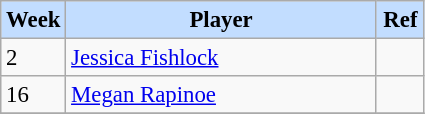<table class="wikitable" style="text-align:left; font-size:95%;">
<tr>
<th style="background:#c2ddff; width:20px;">Week</th>
<th style="background:#c2ddff; width:200px;">Player</th>
<th style="background:#c2ddff; width:25px;">Ref</th>
</tr>
<tr>
<td>2</td>
<td><a href='#'>Jessica Fishlock</a></td>
<td></td>
</tr>
<tr>
<td>16</td>
<td><a href='#'>Megan Rapinoe</a></td>
<td></td>
</tr>
<tr>
</tr>
</table>
